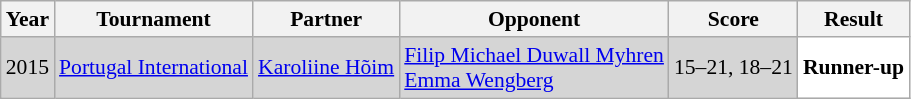<table class="sortable wikitable" style="font-size: 90%;">
<tr>
<th>Year</th>
<th>Tournament</th>
<th>Partner</th>
<th>Opponent</th>
<th>Score</th>
<th>Result</th>
</tr>
<tr style="background:#D5D5D5">
<td align="center">2015</td>
<td align="left"><a href='#'>Portugal International</a></td>
<td align="left"> <a href='#'>Karoliine Hõim</a></td>
<td align="left"> <a href='#'>Filip Michael Duwall Myhren</a><br> <a href='#'>Emma Wengberg</a></td>
<td align="left">15–21, 18–21</td>
<td style="text-align:left; background:white"> <strong>Runner-up</strong></td>
</tr>
</table>
